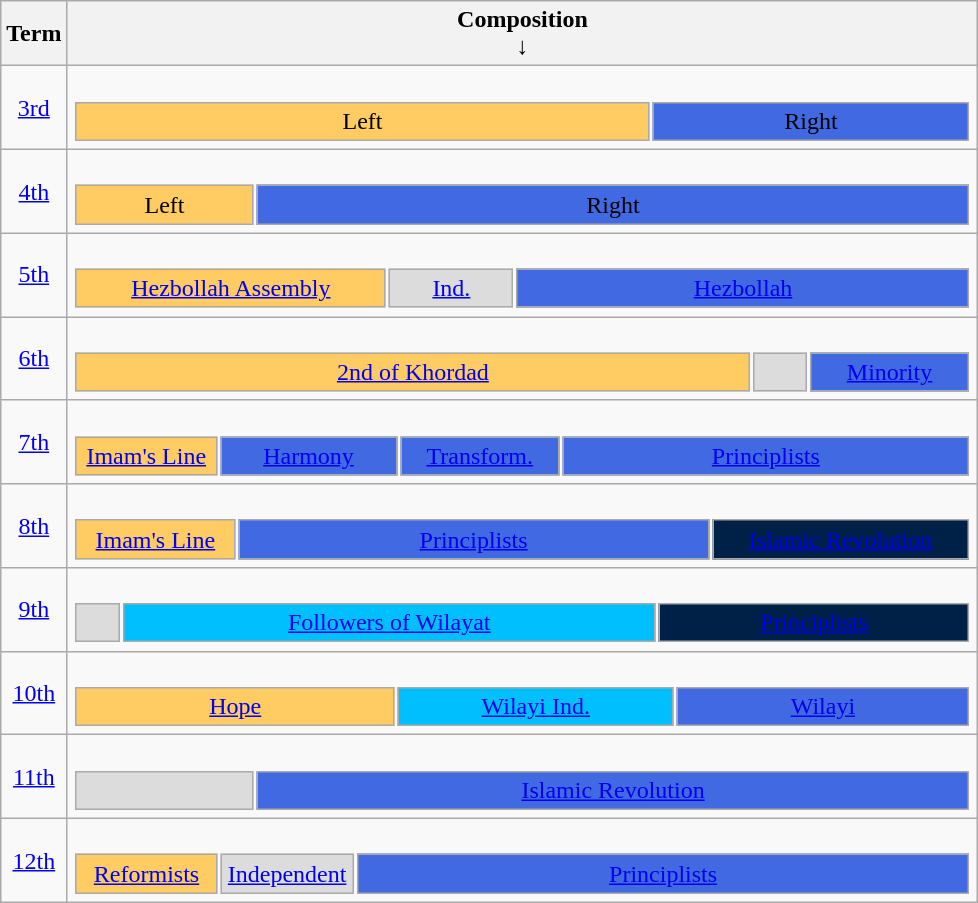<table class="wikitable" style=text-align:center;">
<tr>
<th>Term</th>
<th style="width:600px;">Composition<br>↓</th>
</tr>
<tr>
<td><a href='#'>3rd</a></td>
<td><br><table style="width:100%; text-align:center;">
<tr>
<td style="background:#ffcb63; width:58%;">Left</td>
<td style="background:#4169E1; width:32%;">Right</td>
</tr>
</table>
</td>
</tr>
<tr>
<td><a href='#'>4th</a></td>
<td><br><table style="width:100%; text-align:center;">
<tr>
<td style="background:#ffcb63; width:20%;">Left</td>
<td style="background:#4169E1; width:80%;">Right</td>
</tr>
</table>
</td>
</tr>
<tr>
<td><a href='#'>5th</a></td>
<td><br><table style="width:100%; text-align:center;">
<tr style="color:white;">
<td style="background:#ffcb63; width:35%;"><a href='#'>Hezbollah Assembly</a></td>
<td style="background:#DCDCDC; width:14%;"><a href='#'>Ind.</a></td>
<td style="background:#4169E1; width:51%;"><a href='#'>Hezbollah</a></td>
</tr>
</table>
</td>
</tr>
<tr>
<td><a href='#'>6th</a></td>
<td><br><table style="width:100%; text-align:center;">
<tr>
<td style="background:#ffcb63; width:76%;"><a href='#'>2nd of Khordad</a></td>
<td style="background:#DCDCDC; width:6%;"></td>
<td style="background:#4169E1; width:18%;"><a href='#'>Minority</a></td>
</tr>
</table>
</td>
</tr>
<tr>
<td><a href='#'>7th</a></td>
<td><br><table style="width:100%; text-align:center;">
<tr style="color:white;">
<td style="background:#ffcb63; width:16%;"><a href='#'>Imam's Line</a></td>
<td style="background:#4169E1; width:20%;"><a href='#'>Harmony</a></td>
<td style="background:#4169E1; width:18%;"><a href='#'>Transform.</a></td>
<td style="background:#4169E1; width:51%;"><a href='#'>Principlists</a></td>
</tr>
</table>
</td>
</tr>
<tr>
<td><a href='#'>8th</a></td>
<td><br><table style="width:100%; text-align:center;">
<tr style="color:white;">
<td style="background:#ffcb63; width:18%;"><a href='#'>Imam's Line</a></td>
<td style="background:#4169E1; width:53%;"><a href='#'>Principlists</a></td>
<td style="background:#002147; width:30%;"><a href='#'>Islamic Revolution</a></td>
</tr>
</table>
</td>
</tr>
<tr>
<td><a href='#'>9th</a></td>
<td><br><table style="width:100%; text-align:center;">
<tr>
<td style="background:#DCDCDC; width:5%;"></td>
<td style="background:#00BFFF; width:60%;"><a href='#'>Followers of Wilayat</a></td>
<td style="background:#002147; width:35%;"><a href='#'>Principlists</a></td>
</tr>
</table>
</td>
</tr>
<tr>
<td><a href='#'>10th</a></td>
<td><br><table style="width:100%; text-align:center;">
<tr>
<td style="background:#ffcb63; width:36%;"><a href='#'>Hope</a></td>
<td style="background:#00BFFF; width:31%;"><a href='#'>Wilayi Ind.</a></td>
<td style="background:#4169E1; width:33%;"><a href='#'>Wilayi</a></td>
</tr>
</table>
</td>
</tr>
<tr>
<td><a href='#'>11th</a></td>
<td><br><table style="width:100%; text-align:center;">
<tr>
<td style="background:#DCDCDC; width:20%;"></td>
<td style="background:#4169E1; width:80%;"><a href='#'>Islamic Revolution</a></td>
</tr>
</table>
</td>
</tr>
<tr>
<td><a href='#'>12th</a></td>
<td><br><table style="width:100%; text-align:center;">
<tr>
<td style="background:#ffcb63; width:16%;"><a href='#'>Reformists</a></td>
<td style="background:#DCDCDC; width:15%;"><a href='#'>Independent</a></td>
<td style="background:#4169E1; width:69%;"><a href='#'>Principlists</a></td>
</tr>
</table>
</td>
</tr>
</table>
